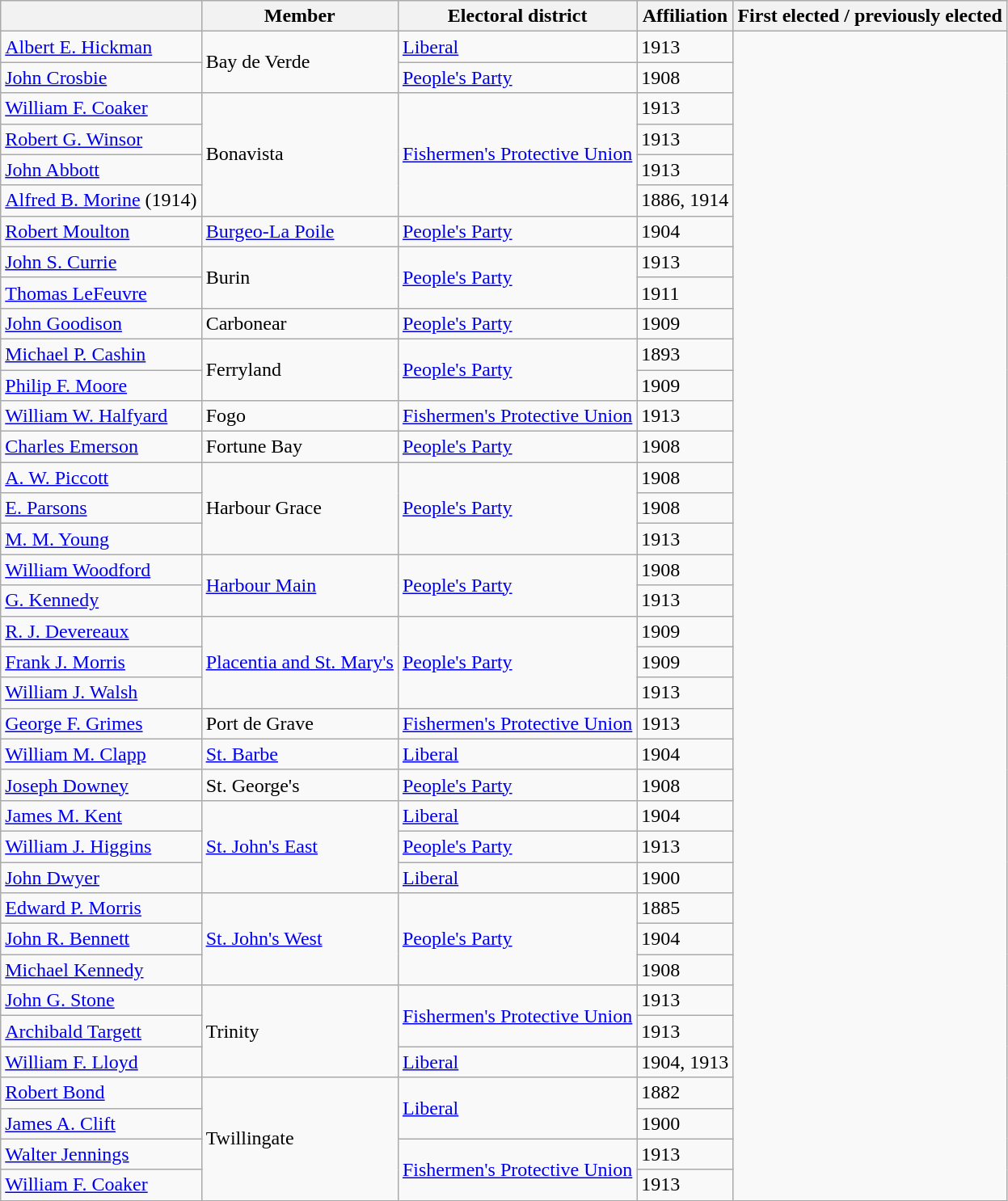<table class="wikitable sortable">
<tr>
<th></th>
<th>Member</th>
<th>Electoral district</th>
<th>Affiliation</th>
<th>First elected / previously elected</th>
</tr>
<tr>
<td><a href='#'>Albert E. Hickman</a></td>
<td rowspan=2>Bay de Verde</td>
<td><a href='#'>Liberal</a></td>
<td>1913</td>
</tr>
<tr>
<td><a href='#'>John Crosbie</a></td>
<td><a href='#'>People's Party</a></td>
<td>1908</td>
</tr>
<tr>
<td><a href='#'>William F. Coaker</a></td>
<td rowspan=4>Bonavista</td>
<td rowspan=4><a href='#'>Fishermen's Protective Union</a></td>
<td>1913</td>
</tr>
<tr>
<td><a href='#'>Robert G. Winsor</a></td>
<td>1913</td>
</tr>
<tr>
<td><a href='#'>John Abbott</a></td>
<td>1913</td>
</tr>
<tr>
<td><a href='#'>Alfred B. Morine</a> (1914)</td>
<td>1886, 1914</td>
</tr>
<tr>
<td><a href='#'>Robert Moulton</a></td>
<td><a href='#'>Burgeo-La Poile</a></td>
<td><a href='#'>People's Party</a></td>
<td>1904</td>
</tr>
<tr>
<td><a href='#'>John S. Currie</a></td>
<td rowspan=2>Burin</td>
<td rowspan=2><a href='#'>People's Party</a></td>
<td>1913</td>
</tr>
<tr>
<td><a href='#'>Thomas LeFeuvre</a></td>
<td>1911</td>
</tr>
<tr>
<td><a href='#'>John Goodison</a></td>
<td>Carbonear</td>
<td><a href='#'>People's Party</a></td>
<td>1909</td>
</tr>
<tr>
<td><a href='#'>Michael P. Cashin</a></td>
<td rowspan=2>Ferryland</td>
<td rowspan=2><a href='#'>People's Party</a></td>
<td>1893</td>
</tr>
<tr>
<td><a href='#'>Philip F. Moore</a></td>
<td>1909</td>
</tr>
<tr>
<td><a href='#'>William W. Halfyard</a></td>
<td>Fogo</td>
<td><a href='#'>Fishermen's Protective Union</a></td>
<td>1913</td>
</tr>
<tr>
<td><a href='#'>Charles Emerson</a></td>
<td>Fortune Bay</td>
<td><a href='#'>People's Party</a></td>
<td>1908</td>
</tr>
<tr>
<td><a href='#'>A. W. Piccott</a></td>
<td rowspan=3>Harbour Grace</td>
<td rowspan=3><a href='#'>People's Party</a></td>
<td>1908</td>
</tr>
<tr>
<td><a href='#'>E. Parsons</a></td>
<td>1908</td>
</tr>
<tr>
<td><a href='#'>M. M. Young</a></td>
<td>1913</td>
</tr>
<tr>
<td><a href='#'>William Woodford</a></td>
<td rowspan=2><a href='#'>Harbour Main</a></td>
<td rowspan=2><a href='#'>People's Party</a></td>
<td>1908</td>
</tr>
<tr>
<td><a href='#'>G. Kennedy</a></td>
<td>1913</td>
</tr>
<tr>
<td><a href='#'>R. J. Devereaux</a></td>
<td rowspan=3><a href='#'>Placentia and St. Mary's</a></td>
<td rowspan=3><a href='#'>People's Party</a></td>
<td>1909</td>
</tr>
<tr>
<td><a href='#'>Frank J. Morris</a></td>
<td>1909</td>
</tr>
<tr>
<td><a href='#'>William J. Walsh</a></td>
<td>1913</td>
</tr>
<tr>
<td><a href='#'>George F. Grimes</a></td>
<td>Port de Grave</td>
<td><a href='#'>Fishermen's Protective Union</a></td>
<td>1913</td>
</tr>
<tr>
<td><a href='#'>William M. Clapp</a></td>
<td><a href='#'>St. Barbe</a></td>
<td><a href='#'>Liberal</a></td>
<td>1904</td>
</tr>
<tr>
<td><a href='#'>Joseph Downey</a></td>
<td>St. George's</td>
<td><a href='#'>People's Party</a></td>
<td>1908</td>
</tr>
<tr>
<td><a href='#'>James M. Kent</a></td>
<td rowspan=3><a href='#'>St. John's East</a></td>
<td><a href='#'>Liberal</a></td>
<td>1904</td>
</tr>
<tr>
<td><a href='#'>William J. Higgins</a></td>
<td><a href='#'>People's Party</a></td>
<td>1913</td>
</tr>
<tr>
<td><a href='#'>John Dwyer</a></td>
<td><a href='#'>Liberal</a></td>
<td>1900</td>
</tr>
<tr>
<td><a href='#'>Edward P. Morris</a></td>
<td rowspan=3><a href='#'>St. John's West</a></td>
<td rowspan=3><a href='#'>People's Party</a></td>
<td>1885</td>
</tr>
<tr>
<td><a href='#'>John R. Bennett</a></td>
<td>1904</td>
</tr>
<tr>
<td><a href='#'>Michael Kennedy</a></td>
<td>1908</td>
</tr>
<tr>
<td><a href='#'>John G. Stone</a></td>
<td rowspan=3>Trinity</td>
<td rowspan=2><a href='#'>Fishermen's Protective Union</a></td>
<td>1913</td>
</tr>
<tr>
<td><a href='#'>Archibald Targett</a></td>
<td>1913</td>
</tr>
<tr>
<td><a href='#'>William F. Lloyd</a></td>
<td><a href='#'>Liberal</a></td>
<td>1904, 1913</td>
</tr>
<tr>
<td><a href='#'>Robert Bond</a></td>
<td rowspan=4>Twillingate</td>
<td rowspan=2><a href='#'>Liberal</a></td>
<td>1882</td>
</tr>
<tr>
<td><a href='#'>James A. Clift</a></td>
<td>1900</td>
</tr>
<tr>
<td><a href='#'>Walter Jennings</a></td>
<td rowspan=2><a href='#'>Fishermen's Protective Union</a></td>
<td>1913</td>
</tr>
<tr>
<td><a href='#'>William F. Coaker</a></td>
<td>1913</td>
</tr>
</table>
